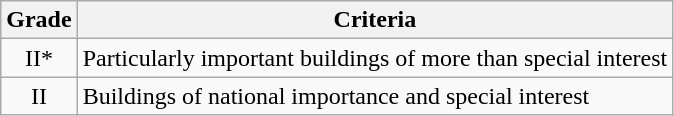<table class="wikitable">
<tr>
<th>Grade</th>
<th>Criteria</th>
</tr>
<tr>
<td align="center" >II*</td>
<td>Particularly important buildings of more than special interest</td>
</tr>
<tr>
<td align="center" >II</td>
<td>Buildings of national importance and special interest</td>
</tr>
</table>
